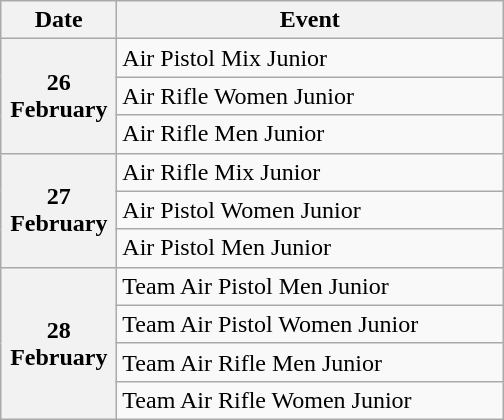<table class=wikitable>
<tr>
<th width=70>Date</th>
<th width=250>Event</th>
</tr>
<tr>
<th rowspan=3 align=center>26 February</th>
<td>Air Pistol Mix Junior</td>
</tr>
<tr>
<td>Air Rifle Women Junior</td>
</tr>
<tr>
<td>Air Rifle Men Junior</td>
</tr>
<tr>
<th rowspan=3 align=center>27 February</th>
<td>Air Rifle Mix Junior</td>
</tr>
<tr>
<td>Air Pistol Women Junior</td>
</tr>
<tr>
<td>Air Pistol Men Junior</td>
</tr>
<tr>
<th rowspan=4 align=center>28 February</th>
<td>Team Air Pistol Men Junior</td>
</tr>
<tr>
<td>Team Air Pistol Women Junior</td>
</tr>
<tr>
<td>Team Air Rifle Men Junior</td>
</tr>
<tr>
<td>Team Air Rifle Women Junior</td>
</tr>
</table>
